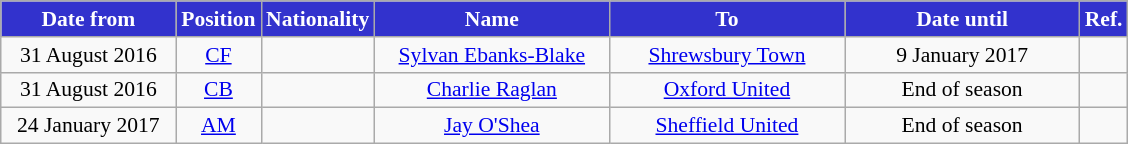<table class="wikitable"  style="text-align:center; font-size:90%; ">
<tr>
<th style="background:#3232CD; color:white; width:110px;">Date from</th>
<th style="background:#3232CD; color:white; width:50px;">Position</th>
<th style="background:#3232CD; color:white; width:50px;">Nationality</th>
<th style="background:#3232CD; color:white; width:150px;">Name</th>
<th style="background:#3232CD; color:white; width:150px;">To</th>
<th style="background:#3232CD; color:white; width:150px;">Date until</th>
<th style="background:#3232CD; color:white; width:25px;">Ref.</th>
</tr>
<tr>
<td>31 August 2016</td>
<td><a href='#'>CF</a></td>
<td></td>
<td><a href='#'>Sylvan Ebanks-Blake</a></td>
<td><a href='#'>Shrewsbury Town</a></td>
<td>9 January 2017</td>
<td></td>
</tr>
<tr>
<td>31 August 2016</td>
<td><a href='#'>CB</a></td>
<td></td>
<td><a href='#'>Charlie Raglan</a></td>
<td><a href='#'>Oxford United</a></td>
<td>End of season </td>
<td></td>
</tr>
<tr>
<td>24 January 2017</td>
<td><a href='#'>AM</a></td>
<td></td>
<td><a href='#'>Jay O'Shea</a></td>
<td><a href='#'>Sheffield United</a></td>
<td>End of season</td>
<td></td>
</tr>
</table>
